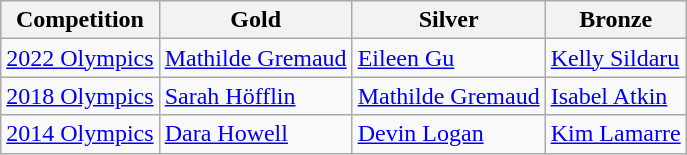<table class="wikitable mw-collapsible">
<tr>
<th>Competition</th>
<th>Gold</th>
<th>Silver</th>
<th>Bronze</th>
</tr>
<tr>
<td><a href='#'>2022 Olympics</a></td>
<td><a href='#'>Mathilde Gremaud</a></td>
<td><a href='#'>Eileen Gu</a></td>
<td><a href='#'>Kelly Sildaru</a></td>
</tr>
<tr>
<td><a href='#'>2018 Olympics</a></td>
<td><a href='#'>Sarah Höfflin</a></td>
<td><a href='#'>Mathilde Gremaud</a></td>
<td><a href='#'>Isabel Atkin</a></td>
</tr>
<tr>
<td><a href='#'>2014 Olympics</a></td>
<td><a href='#'>Dara Howell</a></td>
<td><a href='#'>Devin Logan</a></td>
<td><a href='#'>Kim Lamarre</a></td>
</tr>
</table>
